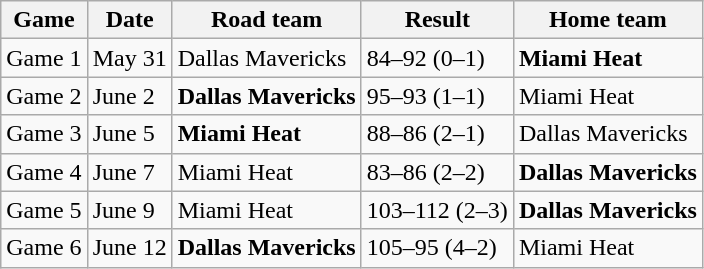<table class="wikitable">
<tr>
<th>Game</th>
<th>Date</th>
<th>Road team</th>
<th>Result</th>
<th>Home team</th>
</tr>
<tr>
<td>Game 1</td>
<td>May 31</td>
<td>Dallas Mavericks</td>
<td>84–92 (0–1)</td>
<td><strong>Miami Heat</strong></td>
</tr>
<tr>
<td>Game 2</td>
<td>June 2</td>
<td><strong>Dallas Mavericks</strong></td>
<td>95–93 (1–1)</td>
<td>Miami Heat</td>
</tr>
<tr>
<td>Game 3</td>
<td>June 5</td>
<td><strong>Miami Heat</strong></td>
<td>88–86 (2–1)</td>
<td>Dallas Mavericks</td>
</tr>
<tr>
<td>Game 4</td>
<td>June 7</td>
<td>Miami Heat</td>
<td>83–86 (2–2)</td>
<td><strong>Dallas Mavericks</strong></td>
</tr>
<tr>
<td>Game 5</td>
<td>June 9</td>
<td>Miami Heat</td>
<td>103–112 (2–3)</td>
<td><strong>Dallas Mavericks</strong></td>
</tr>
<tr>
<td>Game 6</td>
<td>June 12</td>
<td><strong>Dallas Mavericks</strong></td>
<td>105–95 (4–2)</td>
<td>Miami Heat</td>
</tr>
</table>
